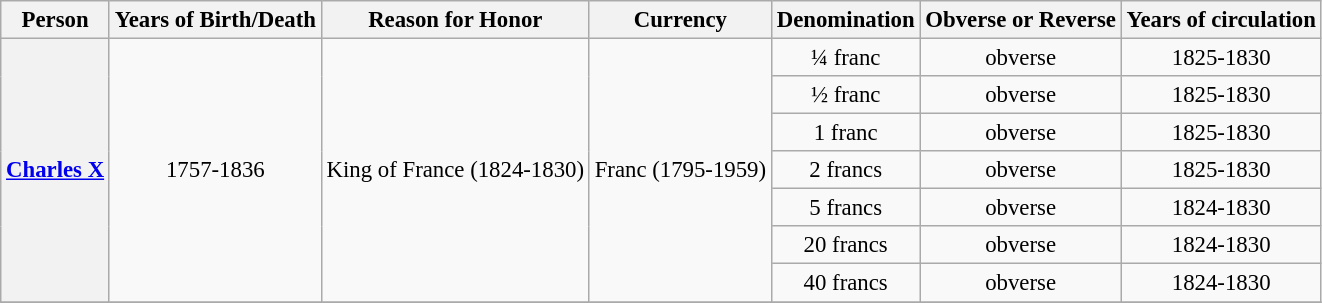<table class="wikitable" style="font-size:95%; text-align:center;">
<tr>
<th>Person</th>
<th>Years of Birth/Death</th>
<th>Reason for Honor</th>
<th>Currency</th>
<th>Denomination</th>
<th>Obverse or Reverse</th>
<th>Years of circulation</th>
</tr>
<tr>
<th rowspan="7"><a href='#'>Charles X</a></th>
<td rowspan="7">1757-1836</td>
<td rowspan="7">King of France (1824-1830)</td>
<td rowspan="7">Franc (1795-1959)</td>
<td>¼ franc</td>
<td>obverse</td>
<td>1825-1830</td>
</tr>
<tr>
<td>½ franc</td>
<td>obverse</td>
<td>1825-1830</td>
</tr>
<tr>
<td>1 franc</td>
<td>obverse</td>
<td>1825-1830</td>
</tr>
<tr>
<td>2 francs</td>
<td>obverse</td>
<td>1825-1830</td>
</tr>
<tr>
<td>5 francs</td>
<td>obverse</td>
<td>1824-1830</td>
</tr>
<tr>
<td>20 francs</td>
<td>obverse</td>
<td>1824-1830</td>
</tr>
<tr>
<td>40 francs</td>
<td>obverse</td>
<td>1824-1830</td>
</tr>
<tr>
</tr>
</table>
